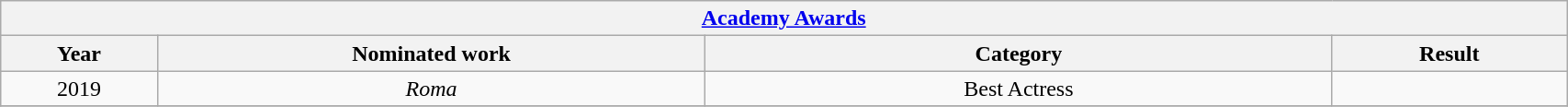<table style="width:90%;" class="wikitable">
<tr>
<th colspan="4" style="text-align:center;"><a href='#'>Academy Awards</a></th>
</tr>
<tr>
<th style="width:10%;">Year</th>
<th style="width:35%;">Nominated work</th>
<th style="width:40%;">Category</th>
<th style="width:15%;">Result</th>
</tr>
<tr>
<td style="text-align:center;">2019</td>
<td style="text-align:center;"><em>Roma</em></td>
<td style="text-align:center;">Best Actress</td>
<td></td>
</tr>
<tr>
</tr>
</table>
